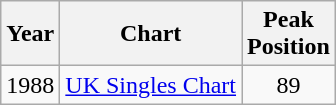<table class="wikitable">
<tr>
<th>Year</th>
<th>Chart</th>
<th>Peak<br>Position</th>
</tr>
<tr>
<td align="center">1988</td>
<td><a href='#'>UK Singles Chart</a></td>
<td align="center">89</td>
</tr>
</table>
